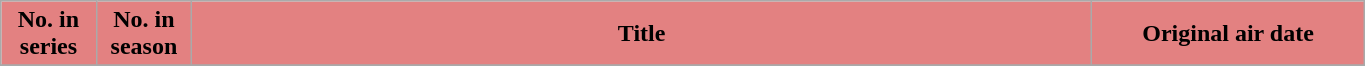<table class="wikitable plainrowheaders" style="width:72%;">
<tr>
<th scope="col" style="background-color: #E38181; color: #000000;" width=7%>No. in<br>series</th>
<th scope="col" style="background-color: #E38181; color: #000000;" width=7%>No. in<br>season</th>
<th scope="col" style="background-color: #E38181; color: #000000;">Title</th>
<th scope="col" style="background-color: #E38181; color: #000000;" width=20%>Original air date</th>
</tr>
<tr>
</tr>
</table>
